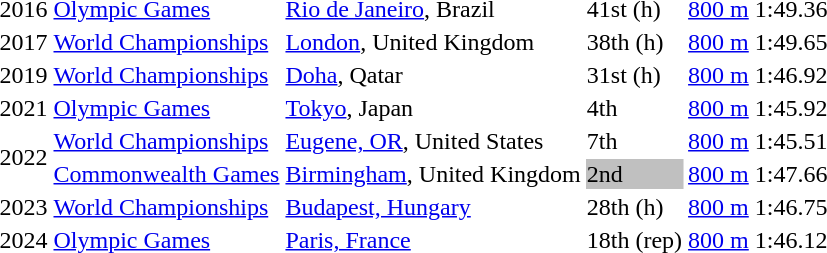<table>
<tr>
<td>2016</td>
<td><a href='#'>Olympic Games</a></td>
<td><a href='#'>Rio de Janeiro</a>, Brazil</td>
<td>41st (h)</td>
<td><a href='#'>800 m</a></td>
<td>1:49.36</td>
</tr>
<tr>
<td>2017</td>
<td><a href='#'>World Championships</a></td>
<td><a href='#'>London</a>, United Kingdom</td>
<td>38th (h)</td>
<td><a href='#'>800 m</a></td>
<td>1:49.65</td>
</tr>
<tr>
<td>2019</td>
<td><a href='#'>World Championships</a></td>
<td><a href='#'>Doha</a>, Qatar</td>
<td>31st (h)</td>
<td><a href='#'>800 m</a></td>
<td>1:46.92</td>
</tr>
<tr>
<td>2021</td>
<td><a href='#'>Olympic Games</a></td>
<td><a href='#'>Tokyo</a>, Japan</td>
<td>4th</td>
<td><a href='#'>800 m</a></td>
<td>1:45.92</td>
</tr>
<tr>
<td rowspan=2>2022</td>
<td><a href='#'>World Championships</a></td>
<td><a href='#'>Eugene, OR</a>, United States</td>
<td>7th</td>
<td><a href='#'>800 m</a></td>
<td>1:45.51</td>
</tr>
<tr>
<td><a href='#'>Commonwealth Games</a></td>
<td><a href='#'>Birmingham</a>, United Kingdom</td>
<td bgcolor=silver>2nd</td>
<td><a href='#'>800 m</a></td>
<td>1:47.66</td>
</tr>
<tr>
<td>2023</td>
<td><a href='#'>World Championships</a></td>
<td><a href='#'>Budapest, Hungary</a></td>
<td>28th (h)</td>
<td><a href='#'>800 m</a></td>
<td>1:46.75</td>
</tr>
<tr>
<td>2024</td>
<td><a href='#'>Olympic Games</a></td>
<td><a href='#'>Paris, France</a></td>
<td>18th (rep)</td>
<td><a href='#'>800 m</a></td>
<td>1:46.12</td>
</tr>
</table>
